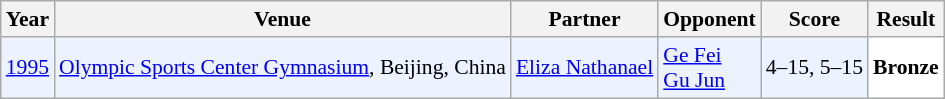<table class="sortable wikitable" style="font-size: 90%;">
<tr>
<th>Year</th>
<th>Venue</th>
<th>Partner</th>
<th>Opponent</th>
<th>Score</th>
<th>Result</th>
</tr>
<tr style="background:#ECF2FF">
<td align="center"><a href='#'>1995</a></td>
<td align="left"><a href='#'>Olympic Sports Center Gymnasium</a>, Beijing, China</td>
<td align="left"> <a href='#'>Eliza Nathanael</a></td>
<td align="left"> <a href='#'>Ge Fei</a> <br>  <a href='#'>Gu Jun</a></td>
<td align="left">4–15, 5–15</td>
<td style="text-align:left; background:white"> <strong>Bronze</strong></td>
</tr>
</table>
